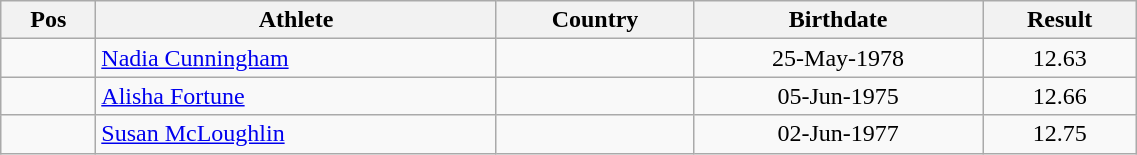<table class="wikitable"  style="text-align:center; width:60%;">
<tr>
<th>Pos</th>
<th>Athlete</th>
<th>Country</th>
<th>Birthdate</th>
<th>Result</th>
</tr>
<tr>
<td align=center></td>
<td align=left><a href='#'>Nadia Cunningham</a></td>
<td align=left></td>
<td>25-May-1978</td>
<td>12.63</td>
</tr>
<tr>
<td align=center></td>
<td align=left><a href='#'>Alisha Fortune</a></td>
<td align=left></td>
<td>05-Jun-1975</td>
<td>12.66</td>
</tr>
<tr>
<td align=center></td>
<td align=left><a href='#'>Susan McLoughlin</a></td>
<td align=left></td>
<td>02-Jun-1977</td>
<td>12.75</td>
</tr>
</table>
